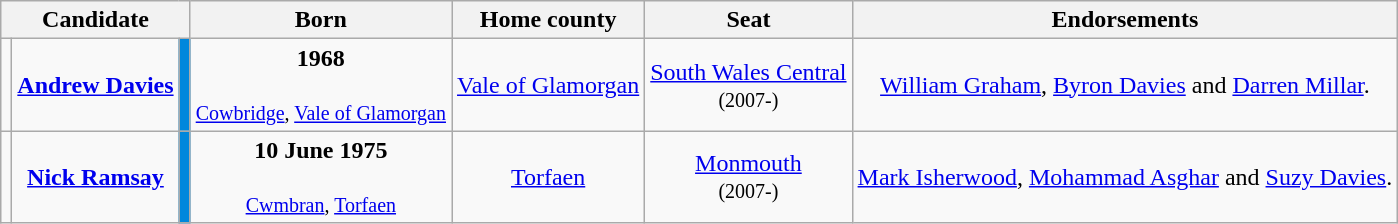<table class="wikitable sortable" style="text-align:center;">
<tr>
<th colspan="3">Candidate</th>
<th>Born</th>
<th>Home county</th>
<th class="unsortable">Seat</th>
<th>Endorsements</th>
</tr>
<tr>
<td data-sort-value="Davies"></td>
<td><strong><a href='#'>Andrew Davies</a></strong></td>
<td style="background:#0087DC;"></td>
<td><strong>1968</strong> <br><br><small><a href='#'>Cowbridge</a>, <a href='#'>Vale of Glamorgan</a></small></td>
<td><a href='#'>Vale of Glamorgan</a></td>
<td><a href='#'>South Wales Central</a><br><small>(2007-)</small></td>
<td><a href='#'>William Graham</a>, <a href='#'>Byron Davies</a> and <a href='#'>Darren Millar</a>.</td>
</tr>
<tr>
<td data-sort-value="Ramsay"></td>
<td><strong><a href='#'>Nick Ramsay</a></strong></td>
<td style="background:#0087DC;"></td>
<td><strong>10 June 1975</strong> <br><br><small><a href='#'>Cwmbran</a>, <a href='#'>Torfaen</a></small></td>
<td><a href='#'>Torfaen</a></td>
<td><a href='#'>Monmouth</a><br><small>(2007-)</small></td>
<td><a href='#'>Mark Isherwood</a>, <a href='#'>Mohammad Asghar</a> and <a href='#'>Suzy Davies</a>.</td>
</tr>
</table>
